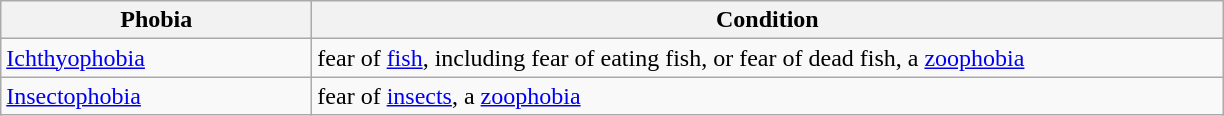<table class="wikitable sortable" border="1">
<tr>
<th width="200px">Phobia</th>
<th width="600px">Condition</th>
</tr>
<tr>
<td><a href='#'>Ichthyophobia</a></td>
<td>fear of <a href='#'>fish</a>, including fear of eating fish, or fear of dead fish, a <a href='#'>zoophobia</a></td>
</tr>
<tr>
<td><a href='#'>Insectophobia</a></td>
<td>fear of <a href='#'>insects</a>, a <a href='#'>zoophobia</a></td>
</tr>
</table>
